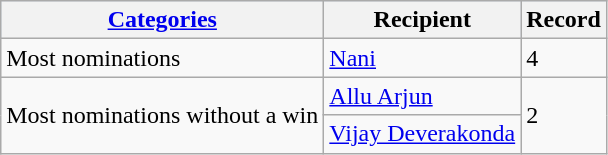<table class="wikitable sortable">
<tr style="background:#d1e4fd;">
<th><strong><a href='#'>Categories</a></strong></th>
<th>Recipient</th>
<th>Record</th>
</tr>
<tr>
<td>Most nominations</td>
<td><a href='#'>Nani</a></td>
<td>4</td>
</tr>
<tr>
<td rowspan="2">Most nominations without a win</td>
<td><a href='#'>Allu Arjun</a></td>
<td rowspan="2">2</td>
</tr>
<tr>
<td><a href='#'>Vijay Deverakonda</a></td>
</tr>
</table>
